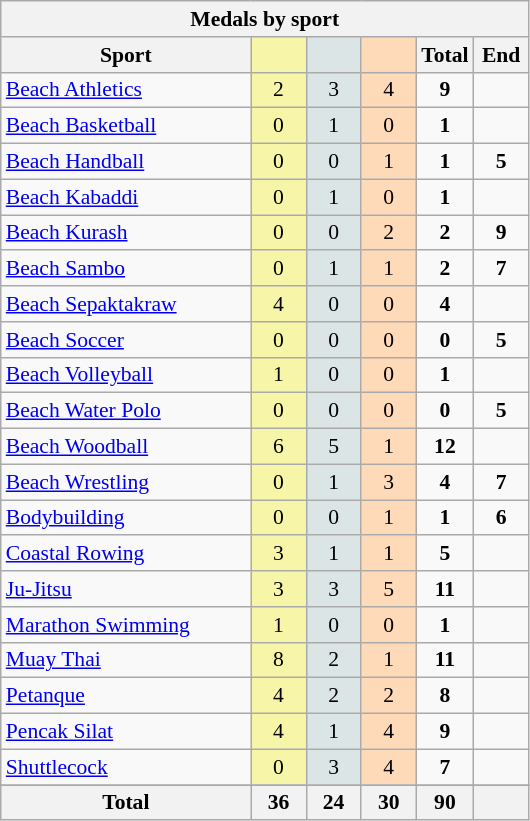<table class="wikitable" style="font-size:90%; text-align:center;">
<tr>
<th colspan=6>Medals by sport</th>
</tr>
<tr>
<th width=160>Sport</th>
<th scope="col" width=30 style="background:#F7F6A8;"></th>
<th scope="col" width=30 style="background:#DCE5E5;"></th>
<th scope="col" width=30 style="background:#FFDAB9;"></th>
<th width=30>Total</th>
<th width=30>End</th>
</tr>
<tr>
<td align=left> <a href='#'>Beach Athletics</a></td>
<td style="background:#F7F6A8;">2</td>
<td style="background:#DCE5E5;">3</td>
<td style="background:#FFDAB9;">4</td>
<td><strong>9</strong></td>
<td></td>
</tr>
<tr>
<td align=left> <a href='#'>Beach Basketball</a></td>
<td style="background:#F7F6A8;">0</td>
<td style="background:#DCE5E5;">1</td>
<td style="background:#FFDAB9;">0</td>
<td><strong>1</strong></td>
<td></td>
</tr>
<tr>
<td align=left> <a href='#'>Beach Handball</a></td>
<td style="background:#F7F6A8;">0</td>
<td style="background:#DCE5E5;">0</td>
<td style="background:#FFDAB9;">1</td>
<td><strong>1</strong></td>
<td><strong>5</strong></td>
</tr>
<tr>
<td align=left> <a href='#'>Beach Kabaddi</a></td>
<td style="background:#F7F6A8;">0</td>
<td style="background:#DCE5E5;">1</td>
<td style="background:#FFDAB9;">0</td>
<td><strong>1</strong></td>
<td></td>
</tr>
<tr>
<td align=left> <a href='#'>Beach Kurash</a></td>
<td style="background:#F7F6A8;">0</td>
<td style="background:#DCE5E5;">0</td>
<td style="background:#FFDAB9;">2</td>
<td><strong>2</strong></td>
<td><strong>9</strong></td>
</tr>
<tr>
<td align=left> <a href='#'>Beach Sambo</a></td>
<td style="background:#F7F6A8;">0</td>
<td style="background:#DCE5E5;">1</td>
<td style="background:#FFDAB9;">1</td>
<td><strong>2</strong></td>
<td><strong>7</strong></td>
</tr>
<tr>
<td align=left> <a href='#'>Beach Sepaktakraw</a></td>
<td style="background:#F7F6A8;">4</td>
<td style="background:#DCE5E5;">0</td>
<td style="background:#FFDAB9;">0</td>
<td><strong>4</strong></td>
<td></td>
</tr>
<tr>
<td align=left> <a href='#'>Beach Soccer</a></td>
<td style="background:#F7F6A8;">0</td>
<td style="background:#DCE5E5;">0</td>
<td style="background:#FFDAB9;">0</td>
<td><strong>0</strong></td>
<td><strong>5</strong></td>
</tr>
<tr>
<td align=left> <a href='#'>Beach Volleyball</a></td>
<td style="background:#F7F6A8;">1</td>
<td style="background:#DCE5E5;">0</td>
<td style="background:#FFDAB9;">0</td>
<td><strong>1</strong></td>
<td></td>
</tr>
<tr>
<td align=left> <a href='#'>Beach Water Polo</a></td>
<td style="background:#F7F6A8;">0</td>
<td style="background:#DCE5E5;">0</td>
<td style="background:#FFDAB9;">0</td>
<td><strong>0</strong></td>
<td><strong>5</strong></td>
</tr>
<tr>
<td align=left> <a href='#'>Beach Woodball</a></td>
<td style="background:#F7F6A8;">6</td>
<td style="background:#DCE5E5;">5</td>
<td style="background:#FFDAB9;">1</td>
<td><strong>12</strong></td>
<td></td>
</tr>
<tr>
<td align=left> <a href='#'>Beach Wrestling</a></td>
<td style="background:#F7F6A8;">0</td>
<td style="background:#DCE5E5;">1</td>
<td style="background:#FFDAB9;">3</td>
<td><strong>4</strong></td>
<td><strong>7</strong></td>
</tr>
<tr>
<td align=left> <a href='#'>Bodybuilding</a></td>
<td style="background:#F7F6A8;">0</td>
<td style="background:#DCE5E5;">0</td>
<td style="background:#FFDAB9;">1</td>
<td><strong>1</strong></td>
<td><strong>6</strong></td>
</tr>
<tr>
<td align=left> <a href='#'>Coastal Rowing</a></td>
<td style="background:#F7F6A8;">3</td>
<td style="background:#DCE5E5;">1</td>
<td style="background:#FFDAB9;">1</td>
<td><strong>5</strong></td>
<td></td>
</tr>
<tr>
<td align=left> <a href='#'>Ju-Jitsu</a></td>
<td style="background:#F7F6A8;">3</td>
<td style="background:#DCE5E5;">3</td>
<td style="background:#FFDAB9;">5</td>
<td><strong>11</strong></td>
<td></td>
</tr>
<tr>
<td align=left> <a href='#'>Marathon Swimming</a></td>
<td style="background:#F7F6A8;">1</td>
<td style="background:#DCE5E5;">0</td>
<td style="background:#FFDAB9;">0</td>
<td><strong>1</strong></td>
<td></td>
</tr>
<tr>
<td align=left> <a href='#'>Muay Thai</a></td>
<td style="background:#F7F6A8;">8</td>
<td style="background:#DCE5E5;">2</td>
<td style="background:#FFDAB9;">1</td>
<td><strong>11</strong></td>
<td></td>
</tr>
<tr>
<td align=left> <a href='#'>Petanque</a></td>
<td style="background:#F7F6A8;">4</td>
<td style="background:#DCE5E5;">2</td>
<td style="background:#FFDAB9;">2</td>
<td><strong>8</strong></td>
<td></td>
</tr>
<tr>
<td align=left> <a href='#'>Pencak Silat</a></td>
<td style="background:#F7F6A8;">4</td>
<td style="background:#DCE5E5;">1</td>
<td style="background:#FFDAB9;">4</td>
<td><strong>9</strong></td>
<td></td>
</tr>
<tr>
<td align=left> <a href='#'>Shuttlecock</a></td>
<td style="background:#F7F6A8;">0</td>
<td style="background:#DCE5E5;">3</td>
<td style="background:#FFDAB9;">4</td>
<td><strong>7</strong></td>
<td></td>
</tr>
<tr>
</tr>
<tr class="sortbottom">
<th>Total</th>
<th>36</th>
<th>24</th>
<th>30</th>
<th>90</th>
<th></th>
</tr>
</table>
